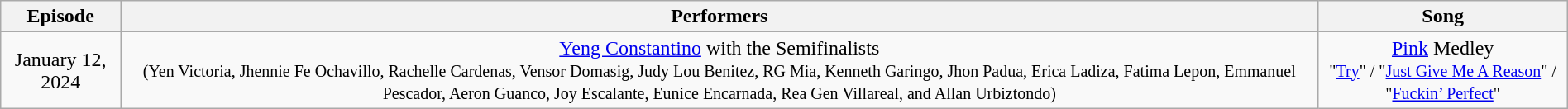<table class="wikitable" style="text-align:center; width:100%">
<tr>
<th>Episode</th>
<th>Performers</th>
<th>Song</th>
</tr>
<tr>
<td>January 12, 2024</td>
<td><a href='#'>Yeng Constantino</a> with the Semifinalists<br><small>(Yen Victoria, Jhennie Fe Ochavillo, Rachelle Cardenas, Vensor Domasig, Judy Lou Benitez, RG Mia, Kenneth Garingo, Jhon Padua, Erica Ladiza, Fatima Lepon, Emmanuel Pescador, Aeron Guanco, Joy Escalante, Eunice Encarnada, Rea Gen Villareal, and Allan Urbiztondo)</small></td>
<td><a href='#'>Pink</a> Medley<br><small> "<a href='#'>Try</a>" / "<a href='#'>Just Give Me A Reason</a>" / "<a href='#'>Fuckin’ Perfect</a>"</small></td>
</tr>
</table>
